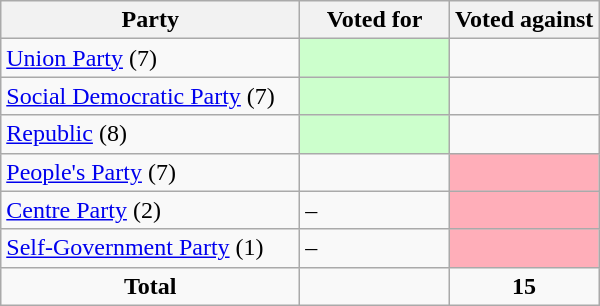<table class="wikitable">
<tr>
<th>Party</th>
<th style="width:25%;">Voted for</th>
<th style="width:25%;">Voted against</th>
</tr>
<tr>
<td> <a href='#'>Union Party</a> (7)</td>
<td style="background-color:#CCFFCC;"></td>
<td></td>
</tr>
<tr>
<td> <a href='#'>Social Democratic Party</a> (7)</td>
<td style="background-color:#CCFFCC;"></td>
<td></td>
</tr>
<tr>
<td> <a href='#'>Republic</a> (8)</td>
<td style="background-color:#CCFFCC;"></td>
<td></td>
</tr>
<tr>
<td> <a href='#'>People's Party</a> (7)</td>
<td></td>
<td style="background-color:#FFAEB9;"></td>
</tr>
<tr>
<td> <a href='#'>Centre Party</a> (2)</td>
<td>–</td>
<td style="background-color:#FFAEB9;"></td>
</tr>
<tr>
<td> <a href='#'>Self-Government Party</a> (1)</td>
<td>–</td>
<td style="background-color:#FFAEB9;"></td>
</tr>
<tr>
<td style="text-align:center;"><strong>Total</strong></td>
<td></td>
<td style="text-align:center;"><strong>15</strong></td>
</tr>
</table>
